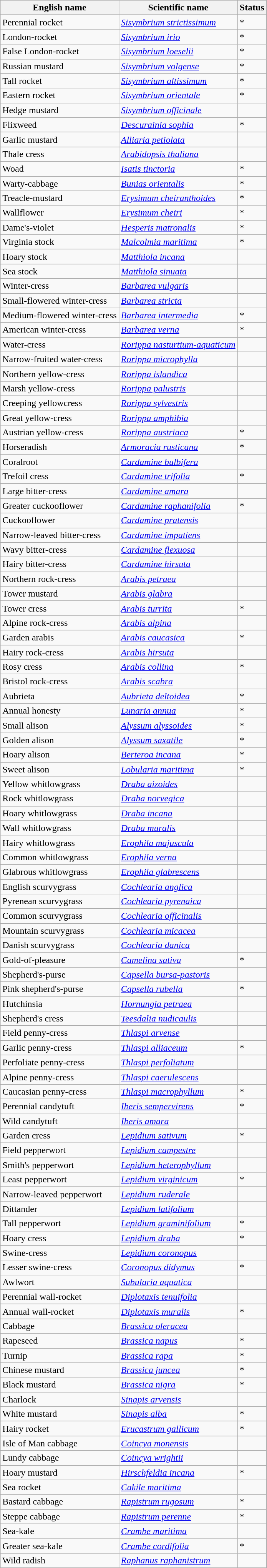<table class="wikitable" |>
<tr>
<th>English name</th>
<th>Scientific name</th>
<th>Status</th>
</tr>
<tr>
<td>Perennial rocket</td>
<td><em><a href='#'>Sisymbrium strictissimum</a></em></td>
<td>*</td>
</tr>
<tr>
<td>London-rocket</td>
<td><em><a href='#'>Sisymbrium irio</a></em></td>
<td>*</td>
</tr>
<tr>
<td>False London-rocket</td>
<td><em><a href='#'>Sisymbrium loeselii</a></em></td>
<td>*</td>
</tr>
<tr>
<td>Russian mustard</td>
<td><em><a href='#'>Sisymbrium volgense</a></em></td>
<td>*</td>
</tr>
<tr>
<td>Tall rocket</td>
<td><em><a href='#'>Sisymbrium altissimum</a></em></td>
<td>*</td>
</tr>
<tr>
<td>Eastern rocket</td>
<td><em><a href='#'>Sisymbrium orientale</a></em></td>
<td>*</td>
</tr>
<tr>
<td>Hedge mustard</td>
<td><em><a href='#'>Sisymbrium officinale</a></em></td>
<td></td>
</tr>
<tr>
<td>Flixweed</td>
<td><em><a href='#'>Descurainia sophia</a></em></td>
<td>*</td>
</tr>
<tr>
<td>Garlic mustard</td>
<td><em><a href='#'>Alliaria petiolata</a></em></td>
<td></td>
</tr>
<tr>
<td>Thale cress</td>
<td><em><a href='#'>Arabidopsis thaliana</a></em></td>
<td></td>
</tr>
<tr>
<td>Woad</td>
<td><em><a href='#'>Isatis tinctoria</a></em></td>
<td>*</td>
</tr>
<tr>
<td>Warty-cabbage</td>
<td><em><a href='#'>Bunias orientalis</a></em></td>
<td>*</td>
</tr>
<tr>
<td>Treacle-mustard</td>
<td><em><a href='#'>Erysimum cheiranthoides</a></em></td>
<td>*</td>
</tr>
<tr>
<td>Wallflower</td>
<td><em><a href='#'>Erysimum cheiri</a></em></td>
<td>*</td>
</tr>
<tr>
<td>Dame's-violet</td>
<td><em><a href='#'>Hesperis matronalis</a></em></td>
<td>*</td>
</tr>
<tr>
<td>Virginia stock</td>
<td><em><a href='#'>Malcolmia maritima</a></em></td>
<td>*</td>
</tr>
<tr>
<td>Hoary stock</td>
<td><em><a href='#'>Matthiola incana</a></em></td>
<td></td>
</tr>
<tr>
<td>Sea stock</td>
<td><em><a href='#'>Matthiola sinuata</a></em></td>
<td></td>
</tr>
<tr>
<td>Winter-cress</td>
<td><em><a href='#'>Barbarea vulgaris</a></em></td>
<td></td>
</tr>
<tr>
<td>Small-flowered winter-cress</td>
<td><em><a href='#'>Barbarea stricta</a></em></td>
<td></td>
</tr>
<tr>
<td>Medium-flowered winter-cress</td>
<td><em><a href='#'>Barbarea intermedia</a></em></td>
<td>*</td>
</tr>
<tr>
<td>American winter-cress</td>
<td><em><a href='#'>Barbarea verna</a></em></td>
<td>*</td>
</tr>
<tr>
<td>Water-cress</td>
<td><em><a href='#'>Rorippa nasturtium-aquaticum</a></em></td>
<td></td>
</tr>
<tr>
<td>Narrow-fruited water-cress</td>
<td><em><a href='#'>Rorippa microphylla</a></em></td>
<td></td>
</tr>
<tr>
<td>Northern yellow-cress</td>
<td><em><a href='#'>Rorippa islandica</a></em></td>
<td></td>
</tr>
<tr>
<td>Marsh yellow-cress</td>
<td><em><a href='#'>Rorippa palustris</a></em></td>
<td></td>
</tr>
<tr>
<td>Creeping yellowcress</td>
<td><em><a href='#'>Rorippa sylvestris</a></em></td>
<td></td>
</tr>
<tr>
<td>Great yellow-cress</td>
<td><em><a href='#'>Rorippa amphibia</a></em></td>
<td></td>
</tr>
<tr>
<td>Austrian yellow-cress</td>
<td><em><a href='#'>Rorippa austriaca</a></em></td>
<td>*</td>
</tr>
<tr>
<td>Horseradish</td>
<td><em><a href='#'>Armoracia rusticana</a></em></td>
<td>*</td>
</tr>
<tr>
<td>Coralroot</td>
<td><em><a href='#'>Cardamine bulbifera</a></em></td>
<td></td>
</tr>
<tr>
<td>Trefoil cress</td>
<td><em><a href='#'>Cardamine trifolia</a></em></td>
<td>*</td>
</tr>
<tr>
<td>Large bitter-cress</td>
<td><em><a href='#'>Cardamine amara</a></em></td>
<td></td>
</tr>
<tr>
<td>Greater cuckooflower</td>
<td><em><a href='#'>Cardamine raphanifolia</a></em></td>
<td>*</td>
</tr>
<tr>
<td>Cuckooflower</td>
<td><em><a href='#'>Cardamine pratensis</a></em></td>
<td></td>
</tr>
<tr>
<td>Narrow-leaved bitter-cress</td>
<td><em><a href='#'>Cardamine impatiens</a></em></td>
<td></td>
</tr>
<tr>
<td>Wavy bitter-cress</td>
<td><em><a href='#'>Cardamine flexuosa</a></em></td>
<td></td>
</tr>
<tr>
<td>Hairy bitter-cress</td>
<td><em><a href='#'>Cardamine hirsuta</a></em></td>
<td></td>
</tr>
<tr>
<td>Northern rock-cress</td>
<td><em><a href='#'>Arabis petraea</a></em></td>
<td></td>
</tr>
<tr>
<td>Tower mustard</td>
<td><em><a href='#'>Arabis glabra</a></em></td>
<td></td>
</tr>
<tr>
<td>Tower cress</td>
<td><em><a href='#'>Arabis turrita</a></em></td>
<td>*</td>
</tr>
<tr>
<td>Alpine rock-cress</td>
<td><em><a href='#'>Arabis alpina</a></em></td>
<td></td>
</tr>
<tr>
<td>Garden arabis</td>
<td><em><a href='#'>Arabis caucasica</a></em></td>
<td>*</td>
</tr>
<tr>
<td>Hairy rock-cress</td>
<td><em><a href='#'>Arabis hirsuta</a></em></td>
<td></td>
</tr>
<tr>
<td>Rosy cress</td>
<td><em><a href='#'>Arabis collina</a></em></td>
<td>*</td>
</tr>
<tr>
<td>Bristol rock-cress</td>
<td><em><a href='#'>Arabis scabra</a></em></td>
<td></td>
</tr>
<tr>
<td>Aubrieta</td>
<td><em><a href='#'>Aubrieta deltoidea</a></em></td>
<td>*</td>
</tr>
<tr>
<td>Annual honesty</td>
<td><em><a href='#'>Lunaria annua</a></em></td>
<td>*</td>
</tr>
<tr>
<td>Small alison</td>
<td><em><a href='#'>Alyssum alyssoides</a></em></td>
<td>*</td>
</tr>
<tr>
<td>Golden alison</td>
<td><em><a href='#'>Alyssum saxatile</a></em></td>
<td>*</td>
</tr>
<tr>
<td>Hoary alison</td>
<td><em><a href='#'>Berteroa incana</a></em></td>
<td>*</td>
</tr>
<tr>
<td>Sweet alison</td>
<td><em><a href='#'>Lobularia maritima</a></em></td>
<td>*</td>
</tr>
<tr>
<td>Yellow whitlowgrass</td>
<td><em><a href='#'>Draba aizoides</a></em></td>
<td></td>
</tr>
<tr>
<td>Rock whitlowgrass</td>
<td><em><a href='#'>Draba norvegica</a></em></td>
<td></td>
</tr>
<tr>
<td>Hoary whitlowgrass</td>
<td><em><a href='#'>Draba incana</a></em></td>
<td></td>
</tr>
<tr>
<td>Wall whitlowgrass</td>
<td><em><a href='#'>Draba muralis</a></em></td>
<td></td>
</tr>
<tr>
<td>Hairy whitlowgrass</td>
<td><em><a href='#'>Erophila majuscula</a></em></td>
<td></td>
</tr>
<tr>
<td>Common whitlowgrass</td>
<td><em><a href='#'>Erophila verna</a></em></td>
<td></td>
</tr>
<tr>
<td>Glabrous whitlowgrass</td>
<td><em><a href='#'>Erophila glabrescens</a></em></td>
<td></td>
</tr>
<tr>
<td>English scurvygrass</td>
<td><em><a href='#'>Cochlearia anglica</a></em></td>
<td></td>
</tr>
<tr>
<td>Pyrenean scurvygrass</td>
<td><em><a href='#'>Cochlearia pyrenaica</a></em></td>
<td></td>
</tr>
<tr>
<td>Common scurvygrass</td>
<td><em><a href='#'>Cochlearia officinalis</a></em></td>
<td></td>
</tr>
<tr>
<td>Mountain scurvygrass</td>
<td><em><a href='#'>Cochlearia micacea</a></em></td>
<td></td>
</tr>
<tr>
<td>Danish scurvygrass</td>
<td><em><a href='#'>Cochlearia danica</a></em></td>
<td></td>
</tr>
<tr>
<td>Gold-of-pleasure</td>
<td><em><a href='#'>Camelina sativa</a></em></td>
<td>*</td>
</tr>
<tr>
<td>Shepherd's-purse</td>
<td><em><a href='#'>Capsella bursa-pastoris</a></em></td>
<td></td>
</tr>
<tr>
<td>Pink shepherd's-purse</td>
<td><em><a href='#'>Capsella rubella</a></em></td>
<td>*</td>
</tr>
<tr>
<td>Hutchinsia</td>
<td><em><a href='#'>Hornungia petraea</a></em></td>
<td></td>
</tr>
<tr>
<td>Shepherd's cress</td>
<td><em><a href='#'>Teesdalia nudicaulis</a></em></td>
<td></td>
</tr>
<tr>
<td>Field penny-cress</td>
<td><em><a href='#'>Thlaspi arvense</a></em></td>
<td></td>
</tr>
<tr>
<td>Garlic penny-cress</td>
<td><em><a href='#'>Thlaspi alliaceum</a></em></td>
<td>*</td>
</tr>
<tr>
<td>Perfoliate penny-cress</td>
<td><em><a href='#'>Thlaspi perfoliatum</a></em></td>
<td></td>
</tr>
<tr>
<td>Alpine penny-cress</td>
<td><em><a href='#'>Thlaspi caerulescens</a></em></td>
<td></td>
</tr>
<tr>
<td>Caucasian penny-cress</td>
<td><em><a href='#'>Thlaspi macrophyllum</a></em></td>
<td>*</td>
</tr>
<tr>
<td>Perennial candytuft</td>
<td><em><a href='#'>Iberis sempervirens</a></em></td>
<td>*</td>
</tr>
<tr>
<td>Wild candytuft</td>
<td><em><a href='#'>Iberis amara</a></em></td>
<td></td>
</tr>
<tr>
<td>Garden cress</td>
<td><em><a href='#'>Lepidium sativum</a></em></td>
<td>*</td>
</tr>
<tr>
<td>Field pepperwort</td>
<td><em><a href='#'>Lepidium campestre</a></em></td>
<td></td>
</tr>
<tr>
<td>Smith's pepperwort</td>
<td><em><a href='#'>Lepidium heterophyllum</a></em></td>
<td></td>
</tr>
<tr>
<td>Least pepperwort</td>
<td><em><a href='#'>Lepidium virginicum</a></em></td>
<td>*</td>
</tr>
<tr>
<td>Narrow-leaved pepperwort</td>
<td><em><a href='#'>Lepidium ruderale</a></em></td>
<td></td>
</tr>
<tr>
<td>Dittander</td>
<td><em><a href='#'>Lepidium latifolium</a></em></td>
<td></td>
</tr>
<tr>
<td>Tall pepperwort</td>
<td><em><a href='#'>Lepidium graminifolium</a></em></td>
<td>*</td>
</tr>
<tr>
<td>Hoary cress</td>
<td><em><a href='#'>Lepidium draba</a></em></td>
<td>*</td>
</tr>
<tr>
<td>Swine-cress</td>
<td><em><a href='#'>Lepidium coronopus</a></em></td>
<td></td>
</tr>
<tr>
<td>Lesser swine-cress</td>
<td><em><a href='#'>Coronopus didymus</a></em></td>
<td>*</td>
</tr>
<tr>
<td>Awlwort</td>
<td><em><a href='#'>Subularia aquatica</a></em></td>
<td></td>
</tr>
<tr>
<td>Perennial wall-rocket</td>
<td><em><a href='#'>Diplotaxis tenuifolia</a></em></td>
<td></td>
</tr>
<tr>
<td>Annual wall-rocket</td>
<td><em><a href='#'>Diplotaxis muralis</a></em></td>
<td>*</td>
</tr>
<tr>
<td>Cabbage</td>
<td><em><a href='#'>Brassica oleracea</a></em></td>
<td></td>
</tr>
<tr>
<td>Rapeseed</td>
<td><em><a href='#'>Brassica napus</a></em></td>
<td>*</td>
</tr>
<tr>
<td>Turnip</td>
<td><em><a href='#'>Brassica rapa</a></em></td>
<td>*</td>
</tr>
<tr>
<td>Chinese mustard</td>
<td><em><a href='#'>Brassica juncea</a></em></td>
<td>*</td>
</tr>
<tr>
<td>Black mustard</td>
<td><em><a href='#'>Brassica nigra</a></em></td>
<td>*</td>
</tr>
<tr>
<td>Charlock</td>
<td><em><a href='#'>Sinapis arvensis</a></em></td>
<td></td>
</tr>
<tr>
<td>White mustard</td>
<td><em><a href='#'>Sinapis alba</a></em></td>
<td>*</td>
</tr>
<tr>
<td>Hairy rocket</td>
<td><em><a href='#'>Erucastrum gallicum</a></em></td>
<td>*</td>
</tr>
<tr>
<td>Isle of Man cabbage</td>
<td><em><a href='#'>Coincya monensis</a></em></td>
<td></td>
</tr>
<tr>
<td>Lundy cabbage</td>
<td><em><a href='#'>Coincya wrightii</a></em></td>
<td></td>
</tr>
<tr>
<td>Hoary mustard</td>
<td><em><a href='#'>Hirschfeldia incana</a></em></td>
<td>*</td>
</tr>
<tr>
<td>Sea rocket</td>
<td><em><a href='#'>Cakile maritima</a></em></td>
<td></td>
</tr>
<tr>
<td>Bastard cabbage</td>
<td><em><a href='#'>Rapistrum rugosum</a></em></td>
<td>*</td>
</tr>
<tr>
<td>Steppe cabbage</td>
<td><em><a href='#'>Rapistrum perenne</a></em></td>
<td>*</td>
</tr>
<tr>
<td>Sea-kale</td>
<td><em><a href='#'>Crambe maritima</a></em></td>
<td></td>
</tr>
<tr>
<td>Greater sea-kale</td>
<td><em><a href='#'>Crambe cordifolia</a></em></td>
<td>*</td>
</tr>
<tr>
<td>Wild radish</td>
<td><em><a href='#'>Raphanus raphanistrum</a></em></td>
<td></td>
</tr>
</table>
